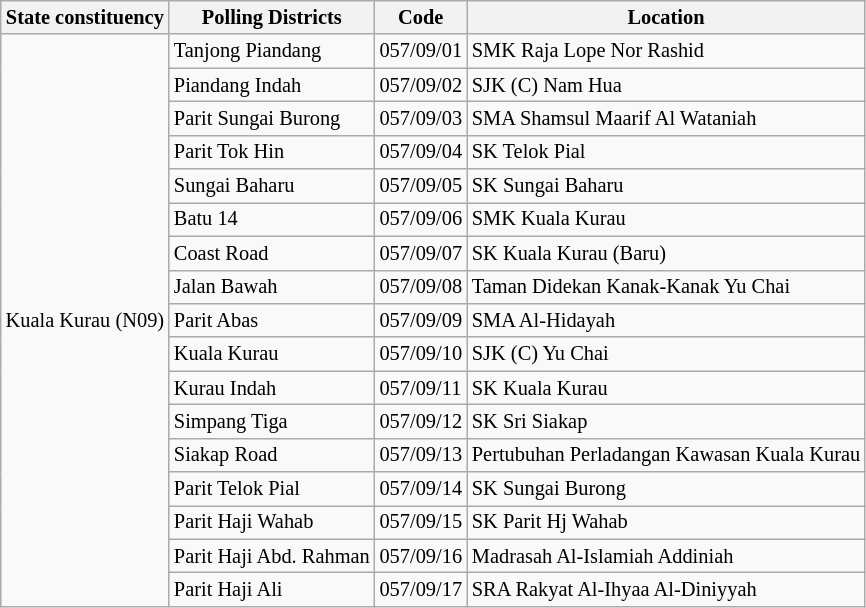<table class="wikitable sortable mw-collapsible" style="white-space:nowrap;font-size:85%">
<tr>
<th>State constituency</th>
<th>Polling Districts</th>
<th>Code</th>
<th>Location</th>
</tr>
<tr>
<td rowspan="17">Kuala Kurau (N09)</td>
<td>Tanjong Piandang</td>
<td>057/09/01</td>
<td>SMK Raja Lope Nor Rashid</td>
</tr>
<tr>
<td>Piandang Indah</td>
<td>057/09/02</td>
<td>SJK (C) Nam Hua</td>
</tr>
<tr>
<td>Parit Sungai Burong</td>
<td>057/09/03</td>
<td>SMA Shamsul Maarif Al Wataniah</td>
</tr>
<tr>
<td>Parit Tok Hin</td>
<td>057/09/04</td>
<td>SK Telok Pial</td>
</tr>
<tr>
<td>Sungai Baharu</td>
<td>057/09/05</td>
<td>SK Sungai Baharu</td>
</tr>
<tr>
<td>Batu 14</td>
<td>057/09/06</td>
<td>SMK Kuala Kurau</td>
</tr>
<tr>
<td>Coast Road</td>
<td>057/09/07</td>
<td>SK Kuala Kurau (Baru)</td>
</tr>
<tr>
<td>Jalan Bawah</td>
<td>057/09/08</td>
<td>Taman Didekan Kanak-Kanak Yu Chai</td>
</tr>
<tr>
<td>Parit Abas</td>
<td>057/09/09</td>
<td>SMA Al-Hidayah</td>
</tr>
<tr>
<td>Kuala Kurau</td>
<td>057/09/10</td>
<td>SJK (C) Yu Chai</td>
</tr>
<tr>
<td>Kurau Indah</td>
<td>057/09/11</td>
<td>SK Kuala Kurau</td>
</tr>
<tr>
<td>Simpang Tiga</td>
<td>057/09/12</td>
<td>SK Sri Siakap</td>
</tr>
<tr>
<td>Siakap Road</td>
<td>057/09/13</td>
<td>Pertubuhan Perladangan Kawasan Kuala Kurau</td>
</tr>
<tr>
<td>Parit Telok Pial</td>
<td>057/09/14</td>
<td>SK Sungai Burong</td>
</tr>
<tr>
<td>Parit Haji Wahab</td>
<td>057/09/15</td>
<td>SK Parit Hj Wahab</td>
</tr>
<tr>
<td>Parit Haji Abd. Rahman</td>
<td>057/09/16</td>
<td>Madrasah Al-Islamiah Addiniah</td>
</tr>
<tr>
<td>Parit Haji Ali</td>
<td>057/09/17</td>
<td>SRA Rakyat Al-Ihyaa Al-Diniyyah</td>
</tr>
</table>
